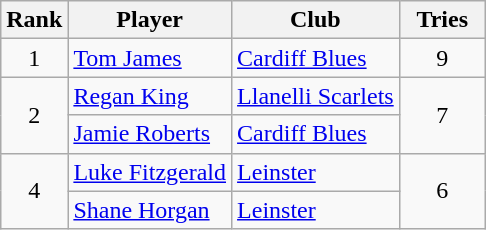<table class="wikitable" style="text-align:center">
<tr>
<th>Rank</th>
<th>Player</th>
<th>Club</th>
<th style="width:50px">Tries</th>
</tr>
<tr>
<td>1</td>
<td style="text-align:left"> <a href='#'>Tom James</a></td>
<td style="text-align:left"> <a href='#'>Cardiff Blues</a></td>
<td>9</td>
</tr>
<tr>
<td rowspan="2">2</td>
<td style="text-align:left"> <a href='#'>Regan King</a></td>
<td style="text-align:left"> <a href='#'>Llanelli Scarlets</a></td>
<td rowspan="2">7</td>
</tr>
<tr>
<td style="text-align:left"> <a href='#'>Jamie Roberts</a></td>
<td style="text-align:left"> <a href='#'>Cardiff Blues</a></td>
</tr>
<tr>
<td rowspan="2">4</td>
<td style="text-align:left"> <a href='#'>Luke Fitzgerald</a></td>
<td style="text-align:left"> <a href='#'>Leinster</a></td>
<td rowspan="2">6</td>
</tr>
<tr>
<td style="text-align:left"> <a href='#'>Shane Horgan</a></td>
<td style="text-align:left"> <a href='#'>Leinster</a></td>
</tr>
</table>
